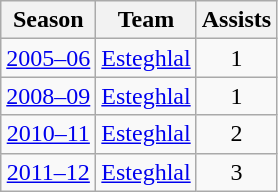<table class="wikitable" style="text-align: center;">
<tr>
<th>Season</th>
<th>Team</th>
<th>Assists</th>
</tr>
<tr>
<td><a href='#'>2005–06</a></td>
<td align="left"><a href='#'>Esteghlal</a></td>
<td>1</td>
</tr>
<tr>
<td><a href='#'>2008–09</a></td>
<td align="left"><a href='#'>Esteghlal</a></td>
<td>1</td>
</tr>
<tr>
<td><a href='#'>2010–11</a></td>
<td align="left"><a href='#'>Esteghlal</a></td>
<td>2</td>
</tr>
<tr>
<td><a href='#'>2011–12</a></td>
<td align="left"><a href='#'>Esteghlal</a></td>
<td>3</td>
</tr>
</table>
